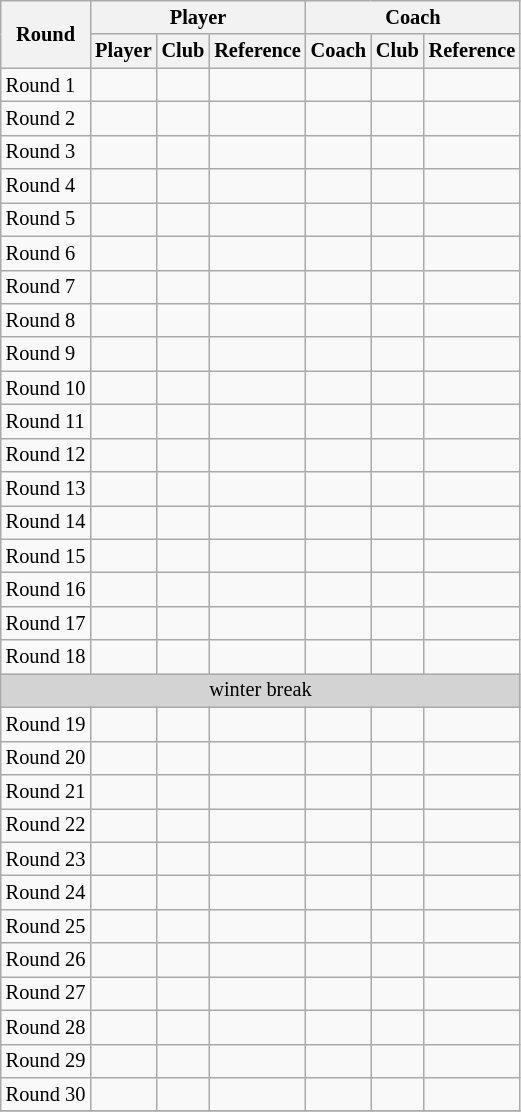<table class="wikitable collapsible autocollapse" style="text-align:left; font-size:85%">
<tr>
<th rowspan="2">Round</th>
<th colspan="3">Player</th>
<th colspan="3">Coach</th>
</tr>
<tr>
<th>Player</th>
<th>Club</th>
<th>Reference</th>
<th>Coach</th>
<th>Club</th>
<th>Reference</th>
</tr>
<tr>
<td>Round 1</td>
<td></td>
<td></td>
<td align=center></td>
<td></td>
<td></td>
<td align=center></td>
</tr>
<tr>
<td>Round 2</td>
<td></td>
<td></td>
<td align=center></td>
<td></td>
<td></td>
<td align=center></td>
</tr>
<tr>
<td>Round 3</td>
<td></td>
<td></td>
<td align=center></td>
<td></td>
<td></td>
<td align=center></td>
</tr>
<tr>
<td>Round 4</td>
<td></td>
<td></td>
<td align=center></td>
<td></td>
<td></td>
<td align=center></td>
</tr>
<tr>
<td>Round 5</td>
<td></td>
<td></td>
<td align=center></td>
<td></td>
<td></td>
<td align=center></td>
</tr>
<tr>
<td>Round 6</td>
<td></td>
<td></td>
<td align=center></td>
<td></td>
<td></td>
<td align=center></td>
</tr>
<tr>
<td>Round 7</td>
<td></td>
<td></td>
<td align=center></td>
<td></td>
<td></td>
<td align=center></td>
</tr>
<tr>
<td>Round 8</td>
<td></td>
<td></td>
<td align=center></td>
<td></td>
<td></td>
<td align=center></td>
</tr>
<tr>
<td>Round 9</td>
<td></td>
<td></td>
<td align=center></td>
<td></td>
<td></td>
<td align=center></td>
</tr>
<tr>
<td>Round 10</td>
<td></td>
<td></td>
<td align=center></td>
<td></td>
<td></td>
<td align=center></td>
</tr>
<tr>
<td>Round 11</td>
<td></td>
<td></td>
<td align=center></td>
<td></td>
<td></td>
<td align=center></td>
</tr>
<tr>
<td>Round 12</td>
<td></td>
<td></td>
<td align=center></td>
<td></td>
<td></td>
<td align=center></td>
</tr>
<tr>
<td>Round 13</td>
<td></td>
<td></td>
<td align=center></td>
<td></td>
<td></td>
<td align=center></td>
</tr>
<tr>
<td>Round 14</td>
<td></td>
<td></td>
<td align=center></td>
<td></td>
<td></td>
<td align=center></td>
</tr>
<tr>
<td>Round 15</td>
<td></td>
<td></td>
<td align=center></td>
<td></td>
<td></td>
<td align=center></td>
</tr>
<tr>
<td>Round 16</td>
<td></td>
<td></td>
<td align=center></td>
<td></td>
<td></td>
<td align=center></td>
</tr>
<tr>
<td>Round 17</td>
<td></td>
<td></td>
<td align=center></td>
<td></td>
<td></td>
<td align=center></td>
</tr>
<tr>
<td>Round 18</td>
<td></td>
<td></td>
<td align=center></td>
<td></td>
<td></td>
<td align=center></td>
</tr>
<tr>
<td colspan=7 align=center bgcolor=lightgrey>winter break</td>
</tr>
<tr>
<td>Round 19</td>
<td></td>
<td></td>
<td align=center></td>
<td></td>
<td></td>
<td align=center></td>
</tr>
<tr>
<td>Round 20</td>
<td></td>
<td></td>
<td align=center></td>
<td></td>
<td></td>
<td align=center></td>
</tr>
<tr>
<td>Round 21</td>
<td></td>
<td></td>
<td align=center></td>
<td></td>
<td></td>
<td align=center></td>
</tr>
<tr>
<td>Round 22</td>
<td></td>
<td></td>
<td align=center></td>
<td></td>
<td></td>
<td align=center></td>
</tr>
<tr>
<td>Round 23</td>
<td></td>
<td></td>
<td align=center></td>
<td></td>
<td></td>
<td align=center></td>
</tr>
<tr>
<td>Round 24</td>
<td></td>
<td></td>
<td align=center></td>
<td></td>
<td></td>
<td align=center></td>
</tr>
<tr>
<td>Round 25</td>
<td></td>
<td></td>
<td align=center></td>
<td></td>
<td></td>
<td align=center></td>
</tr>
<tr>
<td>Round 26</td>
<td></td>
<td></td>
<td align=center></td>
<td></td>
<td></td>
<td align=center></td>
</tr>
<tr>
<td>Round 27</td>
<td></td>
<td></td>
<td align=center></td>
<td></td>
<td></td>
<td align=center></td>
</tr>
<tr>
<td>Round 28</td>
<td></td>
<td></td>
<td align=center></td>
<td></td>
<td></td>
<td align=center></td>
</tr>
<tr>
<td>Round 29</td>
<td></td>
<td></td>
<td align=center></td>
<td></td>
<td></td>
<td align=center></td>
</tr>
<tr>
<td>Round 30</td>
<td></td>
<td></td>
<td align=center></td>
<td></td>
<td></td>
<td align=center></td>
</tr>
<tr>
</tr>
</table>
